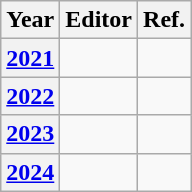<table class="wikitable sortable">
<tr>
<th>Year</th>
<th>Editor</th>
<th>Ref.</th>
</tr>
<tr>
<th><a href='#'>2021</a></th>
<td></td>
<td></td>
</tr>
<tr>
<th><a href='#'>2022</a></th>
<td></td>
<td></td>
</tr>
<tr>
<th><a href='#'>2023</a></th>
<td></td>
<td></td>
</tr>
<tr>
<th><a href='#'>2024</a></th>
<td></td>
<td></td>
</tr>
</table>
